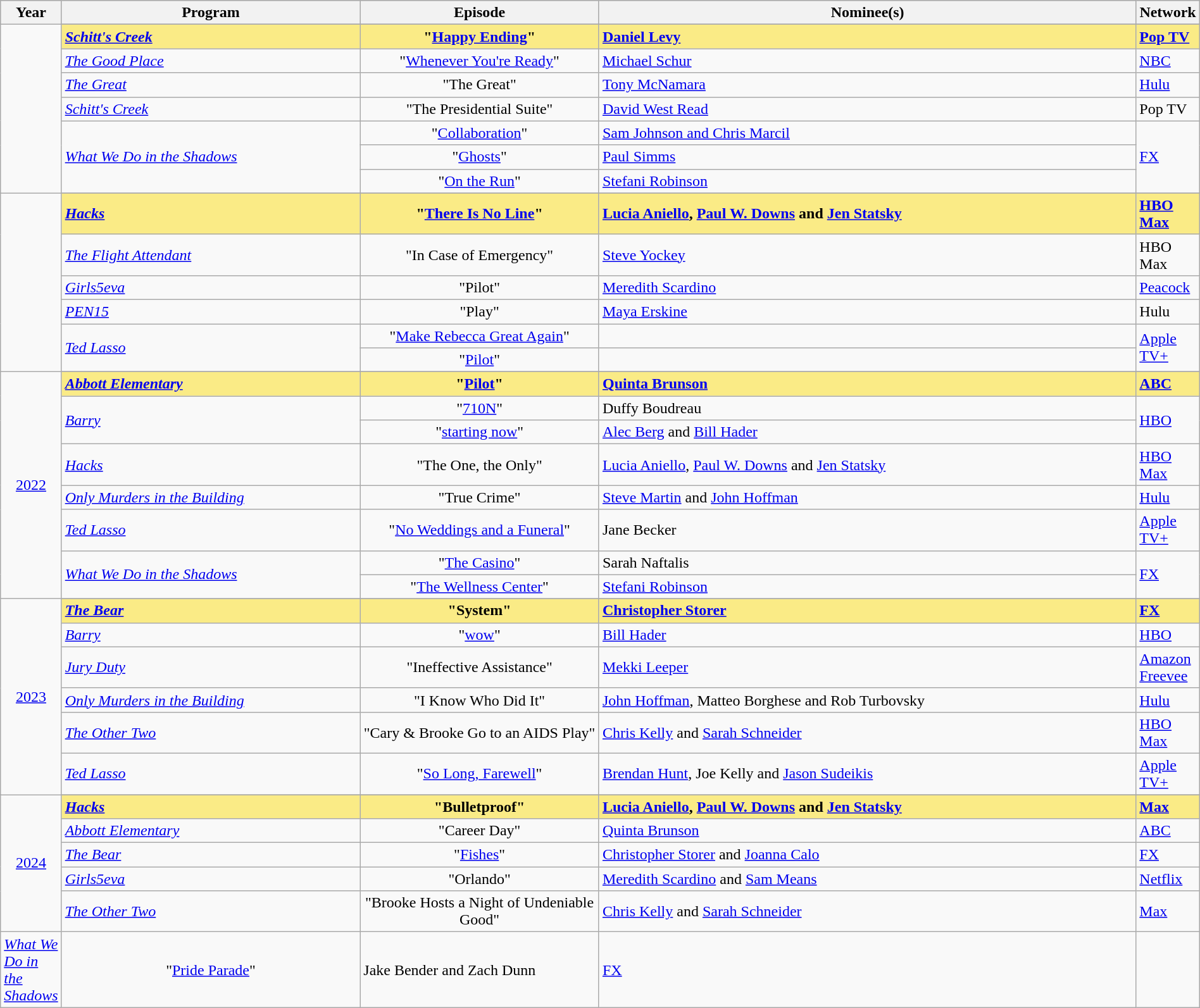<table class="wikitable" style="width:100%">
<tr bgcolor="#bebebe">
<th width="5%">Year</th>
<th width="25%">Program</th>
<th width="20%">Episode</th>
<th width="45%">Nominee(s)</th>
<th width="5%">Network</th>
</tr>
<tr>
<td rowspan="8"></td>
</tr>
<tr style="background:#FAEB86;">
<td><strong><em><a href='#'>Schitt's Creek</a></em></strong></td>
<td align=center><strong>"<a href='#'>Happy Ending</a>"</strong></td>
<td><strong><a href='#'>Daniel Levy</a></strong></td>
<td><strong><a href='#'>Pop TV</a></strong></td>
</tr>
<tr>
<td><em><a href='#'>The Good Place</a></em></td>
<td align=center>"<a href='#'>Whenever You're Ready</a>"</td>
<td><a href='#'>Michael Schur</a></td>
<td><a href='#'>NBC</a></td>
</tr>
<tr>
<td><em><a href='#'>The Great</a></em></td>
<td align=center>"The Great"</td>
<td><a href='#'>Tony McNamara</a></td>
<td><a href='#'>Hulu</a></td>
</tr>
<tr>
<td><em><a href='#'>Schitt's Creek</a></em></td>
<td align=center>"The Presidential Suite"</td>
<td><a href='#'>David West Read</a></td>
<td>Pop TV</td>
</tr>
<tr>
<td rowspan=3><em><a href='#'>What We Do in the Shadows</a></em></td>
<td align=center>"<a href='#'>Collaboration</a>"</td>
<td><a href='#'>Sam Johnson and Chris Marcil</a></td>
<td rowspan=3><a href='#'>FX</a></td>
</tr>
<tr>
<td align=center>"<a href='#'>Ghosts</a>"</td>
<td><a href='#'>Paul Simms</a></td>
</tr>
<tr>
<td align=center>"<a href='#'>On the Run</a>"</td>
<td><a href='#'>Stefani Robinson</a></td>
</tr>
<tr>
<td rowspan="7"></td>
</tr>
<tr style="background:#FAEB86;">
<td><strong><em><a href='#'>Hacks</a></em></strong></td>
<td align=center><strong>"<a href='#'>There Is No Line</a>"</strong></td>
<td><strong><a href='#'>Lucia Aniello</a>, <a href='#'>Paul W. Downs</a> and <a href='#'>Jen Statsky</a></strong></td>
<td><strong><a href='#'>HBO Max</a></strong></td>
</tr>
<tr>
<td><em><a href='#'>The Flight Attendant</a></em></td>
<td align=center>"In Case of Emergency"</td>
<td><a href='#'>Steve Yockey</a></td>
<td>HBO Max</td>
</tr>
<tr>
<td><em><a href='#'>Girls5eva</a></em></td>
<td align=center>"Pilot"</td>
<td><a href='#'>Meredith Scardino</a></td>
<td><a href='#'>Peacock</a></td>
</tr>
<tr>
<td><em><a href='#'>PEN15</a></em></td>
<td align=center>"Play"</td>
<td><a href='#'>Maya Erskine</a></td>
<td>Hulu</td>
</tr>
<tr>
<td rowspan=2><em><a href='#'>Ted Lasso</a></em></td>
<td align=center>"<a href='#'>Make Rebecca Great Again</a>"</td>
<td></td>
<td rowspan=2><a href='#'>Apple TV+</a></td>
</tr>
<tr>
<td align=center>"<a href='#'>Pilot</a>"</td>
<td></td>
</tr>
<tr>
<td rowspan="9" align=center><a href='#'>2022</a><br></td>
</tr>
<tr style="background:#FAEB86;">
<td><strong><em><a href='#'>Abbott Elementary</a></em></strong></td>
<td align=center><strong>"<a href='#'>Pilot</a>"</strong></td>
<td><strong><a href='#'>Quinta Brunson</a></strong></td>
<td><strong><a href='#'>ABC</a></strong></td>
</tr>
<tr>
<td rowspan="2"><em><a href='#'>Barry</a></em></td>
<td align=center>"<a href='#'>710N</a>"</td>
<td>Duffy Boudreau</td>
<td rowspan="2"><a href='#'>HBO</a></td>
</tr>
<tr>
<td align=center>"<a href='#'>starting now</a>"</td>
<td><a href='#'>Alec Berg</a> and <a href='#'>Bill Hader</a></td>
</tr>
<tr>
<td><em><a href='#'>Hacks</a></em></td>
<td align=center>"The One, the Only"</td>
<td><a href='#'>Lucia Aniello</a>, <a href='#'>Paul W. Downs</a> and <a href='#'>Jen Statsky</a></td>
<td><a href='#'>HBO Max</a></td>
</tr>
<tr>
<td><em><a href='#'>Only Murders in the Building</a></em></td>
<td align=center>"True Crime"</td>
<td><a href='#'>Steve Martin</a> and <a href='#'>John Hoffman</a></td>
<td><a href='#'>Hulu</a></td>
</tr>
<tr>
<td><em><a href='#'>Ted Lasso</a></em></td>
<td align=center>"<a href='#'>No Weddings and a Funeral</a>"</td>
<td>Jane Becker</td>
<td><a href='#'>Apple TV+</a></td>
</tr>
<tr>
<td rowspan=2><em><a href='#'>What We Do in the Shadows</a></em></td>
<td align=center>"<a href='#'>The Casino</a>"</td>
<td>Sarah Naftalis</td>
<td rowspan=2><a href='#'>FX</a></td>
</tr>
<tr>
<td align=center>"<a href='#'>The Wellness Center</a>"</td>
<td><a href='#'>Stefani Robinson</a></td>
</tr>
<tr>
<td rowspan="7" align=center><a href='#'>2023</a><br></td>
</tr>
<tr style="background:#FAEB86;">
<td><strong><em><a href='#'>The Bear</a></em></strong></td>
<td align=center><strong>"System"</strong></td>
<td><strong><a href='#'>Christopher Storer</a></strong></td>
<td><strong><a href='#'>FX</a></strong></td>
</tr>
<tr>
<td><em><a href='#'>Barry</a></em></td>
<td align=center>"<a href='#'>wow</a>"</td>
<td><a href='#'>Bill Hader</a></td>
<td><a href='#'>HBO</a></td>
</tr>
<tr>
<td><em><a href='#'>Jury Duty</a></em></td>
<td align=center>"Ineffective Assistance"</td>
<td><a href='#'>Mekki Leeper</a></td>
<td><a href='#'>Amazon Freevee</a></td>
</tr>
<tr>
<td><em><a href='#'>Only Murders in the Building</a></em></td>
<td align=center>"I Know Who Did It"</td>
<td><a href='#'>John Hoffman</a>, Matteo Borghese and Rob Turbovsky</td>
<td><a href='#'>Hulu</a></td>
</tr>
<tr>
<td><em><a href='#'>The Other Two</a></em></td>
<td align=center>"Cary & Brooke Go to an AIDS Play"</td>
<td><a href='#'>Chris Kelly</a> and <a href='#'>Sarah Schneider</a></td>
<td><a href='#'>HBO Max</a></td>
</tr>
<tr>
<td><em><a href='#'>Ted Lasso</a></em></td>
<td align=center>"<a href='#'>So Long, Farewell</a>"</td>
<td><a href='#'>Brendan Hunt</a>, Joe Kelly and <a href='#'>Jason Sudeikis</a></td>
<td><a href='#'>Apple TV+</a></td>
</tr>
<tr>
<td rowspan="7" align=center><a href='#'>2024</a><br></td>
</tr>
<tr>
</tr>
<tr style="background:#FAEB86;">
<td><strong><em><a href='#'>Hacks</a></em></strong></td>
<td align=center><strong>"Bulletproof"</strong></td>
<td><strong><a href='#'>Lucia Aniello</a>, <a href='#'>Paul W. Downs</a> and <a href='#'>Jen Statsky</a></strong></td>
<td><strong><a href='#'>Max</a></strong></td>
</tr>
<tr>
<td><em><a href='#'>Abbott Elementary</a></em></td>
<td align=center>"Career Day"</td>
<td><a href='#'>Quinta Brunson</a></td>
<td><a href='#'>ABC</a></td>
</tr>
<tr>
<td><em><a href='#'>The Bear</a></em></td>
<td align=center>"<a href='#'>Fishes</a>"</td>
<td><a href='#'>Christopher Storer</a> and <a href='#'>Joanna Calo</a></td>
<td><a href='#'>FX</a></td>
</tr>
<tr>
<td><em><a href='#'>Girls5eva</a></em></td>
<td align=center>"Orlando"</td>
<td><a href='#'>Meredith Scardino</a> and <a href='#'>Sam Means</a></td>
<td><a href='#'>Netflix</a></td>
</tr>
<tr>
<td><em><a href='#'>The Other Two</a></em></td>
<td align=center>"Brooke Hosts a Night of Undeniable Good"</td>
<td><a href='#'>Chris Kelly</a> and <a href='#'>Sarah Schneider</a></td>
<td><a href='#'>Max</a></td>
</tr>
<tr>
<td><em><a href='#'>What We Do in the Shadows</a></em></td>
<td align=center>"<a href='#'>Pride Parade</a>"</td>
<td>Jake Bender and Zach Dunn</td>
<td><a href='#'>FX</a></td>
</tr>
</table>
